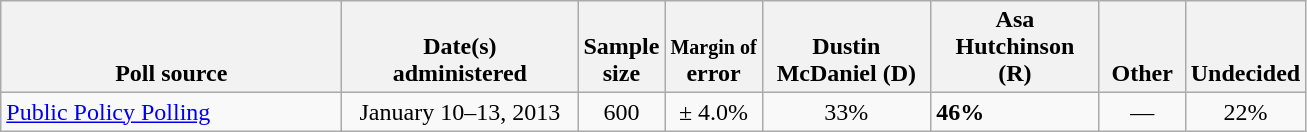<table class="wikitable">
<tr valign= bottom>
<th style="width:220px;">Poll source</th>
<th style="width:150px;">Date(s)<br>administered</th>
<th class=small>Sample<br>size</th>
<th><small>Margin of</small><br>error</th>
<th style="width:105px;">Dustin<br>McDaniel (D)</th>
<th style="width:105px;">Asa<br>Hutchinson (R)</th>
<th style="width:50px;">Other</th>
<th style="width:50px;">Undecided</th>
</tr>
<tr>
<td><a href='#'>Public Policy Polling</a></td>
<td align=center>January 10–13, 2013</td>
<td align=center>600</td>
<td align=center>± 4.0%</td>
<td align=center>33%</td>
<td><strong>46%</strong></td>
<td align=center>—</td>
<td align=center>22%</td>
</tr>
</table>
